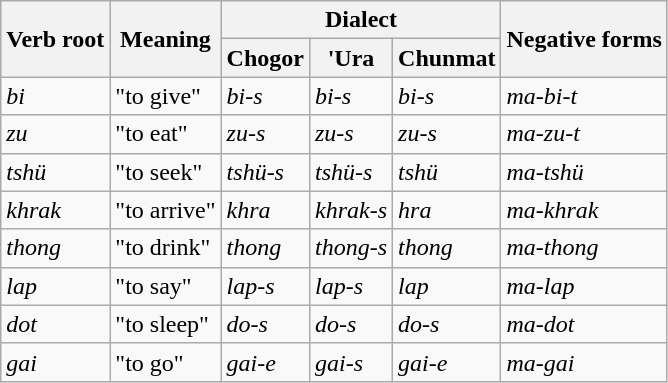<table class="wikitable">
<tr>
<th rowspan=2>Verb root</th>
<th rowspan=2>Meaning</th>
<th colspan=3>Dialect</th>
<th rowspan=2>Negative forms</th>
</tr>
<tr>
<th>Chogor</th>
<th>'Ura</th>
<th>Chunmat</th>
</tr>
<tr>
<td><em>bi</em></td>
<td>"to give"</td>
<td><em>bi-s</em></td>
<td><em>bi-s</em></td>
<td><em>bi-s</em></td>
<td><em>ma-bi-t</em></td>
</tr>
<tr>
<td><em>zu</em></td>
<td>"to eat"</td>
<td><em>zu-s</em></td>
<td><em>zu-s</em></td>
<td><em>zu-s</em></td>
<td><em>ma-zu-t</em></td>
</tr>
<tr>
<td><em>tshü</em></td>
<td>"to seek"</td>
<td><em>tshü-s</em></td>
<td><em>tshü-s</em></td>
<td><em>tshü</em></td>
<td><em>ma-tshü</em></td>
</tr>
<tr>
<td><em>khrak</em></td>
<td>"to arrive"</td>
<td><em>khra</em></td>
<td><em>khrak-s</em></td>
<td><em>hra</em></td>
<td><em>ma-khrak</em></td>
</tr>
<tr>
<td><em>thong</em></td>
<td>"to drink"</td>
<td><em>thong</em></td>
<td><em>thong-s</em></td>
<td><em>thong</em></td>
<td><em>ma-thong</em></td>
</tr>
<tr>
<td><em>lap</em></td>
<td>"to say"</td>
<td><em>lap-s</em></td>
<td><em>lap-s</em></td>
<td><em>lap</em></td>
<td><em>ma-lap</em></td>
</tr>
<tr>
<td><em>dot</em></td>
<td>"to sleep"</td>
<td><em>do-s</em></td>
<td><em>do-s</em></td>
<td><em>do-s</em></td>
<td><em>ma-dot</em></td>
</tr>
<tr>
<td><em>gai</em></td>
<td>"to go"</td>
<td><em>gai-e</em></td>
<td><em>gai-s</em></td>
<td><em>gai-e</em></td>
<td><em>ma-gai</em></td>
</tr>
</table>
